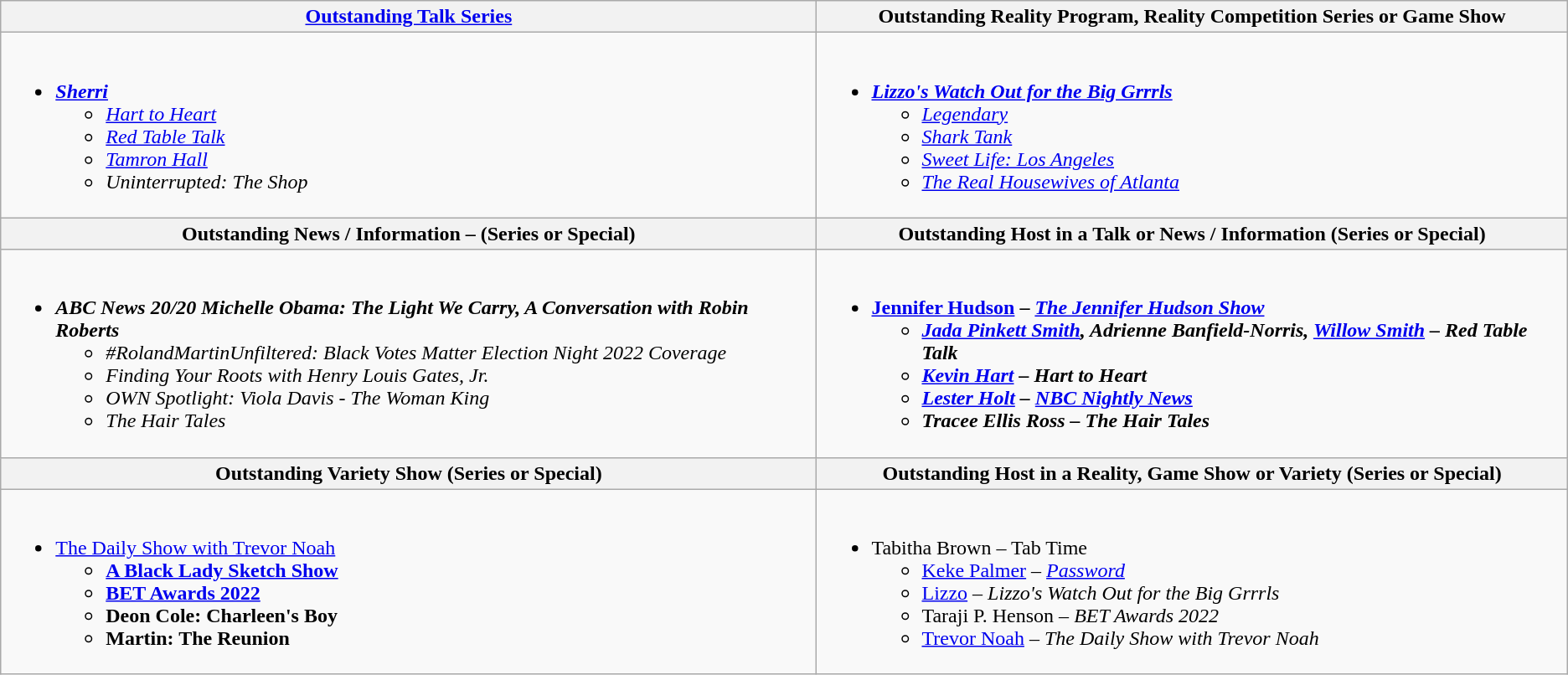<table class="wikitable" style="width=72%">
<tr>
<th style="width=50%"><a href='#'>Outstanding Talk Series</a></th>
<th style="width=50%">Outstanding Reality Program, Reality Competition Series or Game Show</th>
</tr>
<tr>
<td valign="top"><br><ul><li><strong><em><a href='#'>Sherri</a></em></strong><ul><li><em><a href='#'>Hart to Heart</a></em></li><li><em><a href='#'>Red Table Talk</a></em></li><li><em><a href='#'>Tamron Hall</a></em></li><li><em>Uninterrupted: The Shop</em></li></ul></li></ul></td>
<td valign="top"><br><ul><li><strong><em><a href='#'>Lizzo's Watch Out for the Big Grrrls</a></em></strong><ul><li><em><a href='#'>Legendary</a></em></li><li><em><a href='#'>Shark Tank</a></em></li><li><em><a href='#'>Sweet Life: Los Angeles</a></em></li><li><em><a href='#'>The Real Housewives of Atlanta</a></em></li></ul></li></ul></td>
</tr>
<tr>
<th style="width=50%">Outstanding News / Information – (Series or Special)</th>
<th style="width=50%">Outstanding Host in a Talk or News / Information (Series or Special)</th>
</tr>
<tr>
<td valign="top"><br><ul><li><strong><em>ABC News 20/20 Michelle Obama: The Light We Carry, A Conversation with Robin Roberts</em></strong><ul><li><em>#RolandMartinUnfiltered: Black Votes Matter Election Night 2022 Coverage</em></li><li><em>Finding Your Roots with Henry Louis Gates, Jr.</em></li><li><em>OWN Spotlight: Viola Davis - The Woman King</em></li><li><em>The Hair Tales</em></li></ul></li></ul></td>
<td valign="top"><br><ul><li><strong><a href='#'>Jennifer Hudson</a> – <em><a href='#'>The Jennifer Hudson Show</a><strong><em><ul><li><a href='#'>Jada Pinkett Smith</a>, Adrienne Banfield-Norris, <a href='#'>Willow Smith</a> – </em>Red Table Talk<em></li><li><a href='#'>Kevin Hart</a> – </em>Hart to Heart<em></li><li><a href='#'>Lester Holt</a> – </em><a href='#'>NBC Nightly News</a><em></li><li>Tracee Ellis Ross – </em>The Hair Tales<em></li></ul></li></ul></td>
</tr>
<tr>
<th style="width=50%">Outstanding Variety Show (Series or Special)</th>
<th style="width=50%">Outstanding Host in a Reality, Game Show or Variety (Series or Special)</th>
</tr>
<tr>
<td valign="top"><br><ul><li></em></strong><a href='#'>The Daily Show with Trevor Noah</a><strong><em><ul><li></em><a href='#'>A Black Lady Sketch Show</a><em></li><li></em><a href='#'>BET Awards 2022</a><em></li><li></em>Deon Cole: Charleen's Boy<em></li><li></em>Martin: The Reunion<em></li></ul></li></ul></td>
<td valign="top"><br><ul><li></strong>Tabitha Brown – </em>Tab Time</em></strong><ul><li><a href='#'>Keke Palmer</a> – <em><a href='#'>Password</a></em></li><li><a href='#'>Lizzo</a> – <em>Lizzo's Watch Out for the Big Grrrls</em></li><li>Taraji P. Henson – <em>BET Awards 2022</em></li><li><a href='#'>Trevor Noah</a> – <em>The Daily Show with Trevor Noah</em></li></ul></li></ul></td>
</tr>
</table>
